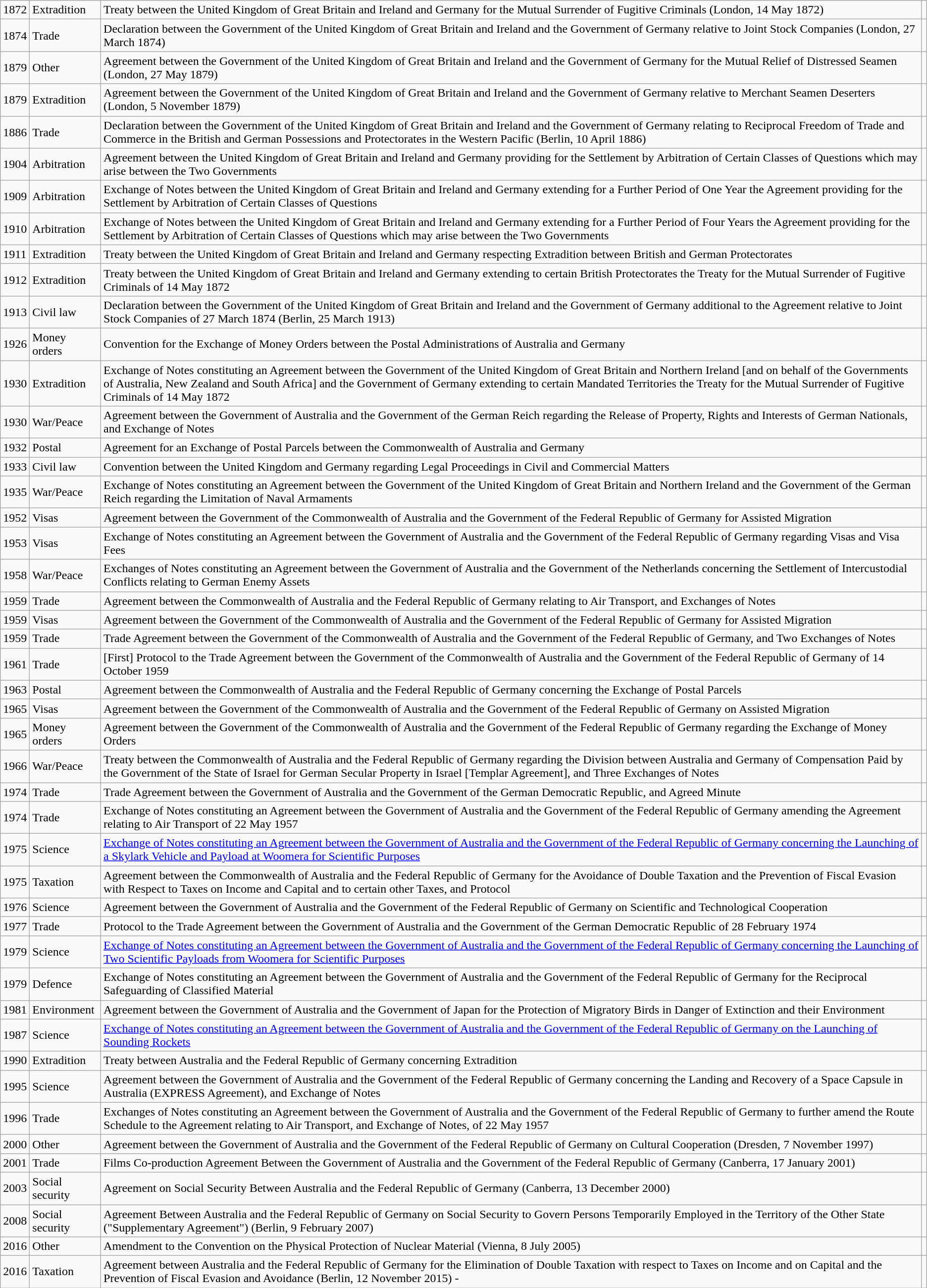<table class="wikitable sortable">
<tr>
<td>1872</td>
<td>Extradition</td>
<td>Treaty between the United Kingdom of Great Britain and Ireland and Germany for the Mutual Surrender of Fugitive Criminals (London, 14 May 1872)</td>
<td></td>
</tr>
<tr>
<td>1874</td>
<td>Trade</td>
<td>Declaration between the Government of the United Kingdom of Great Britain and Ireland and the Government of Germany relative to Joint Stock Companies (London, 27 March 1874)</td>
<td></td>
</tr>
<tr>
<td>1879</td>
<td>Other</td>
<td>Agreement between the Government of the United Kingdom of Great Britain and Ireland and the Government of Germany for the Mutual Relief of Distressed Seamen (London, 27 May 1879)</td>
<td></td>
</tr>
<tr>
<td>1879</td>
<td>Extradition</td>
<td>Agreement between the Government of the United Kingdom of Great Britain and Ireland and the Government of Germany relative to Merchant Seamen Deserters (London, 5 November 1879)</td>
<td></td>
</tr>
<tr>
<td>1886</td>
<td>Trade</td>
<td>Declaration between the Government of the United Kingdom of Great Britain and Ireland and the Government of Germany relating to Reciprocal Freedom of Trade and Commerce in the British and German Possessions and Protectorates in the Western Pacific (Berlin, 10 April 1886)</td>
<td></td>
</tr>
<tr>
<td>1904</td>
<td>Arbitration</td>
<td>Agreement between the United Kingdom of Great Britain and Ireland and Germany providing for the Settlement by Arbitration of Certain Classes of Questions which may arise between the Two Governments</td>
<td></td>
</tr>
<tr>
<td>1909</td>
<td>Arbitration</td>
<td>Exchange of Notes between the United Kingdom of Great Britain and Ireland and Germany extending for a Further Period of One Year the Agreement providing for the Settlement by Arbitration of Certain Classes of Questions</td>
<td></td>
</tr>
<tr>
<td>1910</td>
<td>Arbitration</td>
<td>Exchange of Notes between the United Kingdom of Great Britain and Ireland and Germany extending for a Further Period of Four Years the Agreement providing for the Settlement by Arbitration of Certain Classes of Questions which may arise between the Two Governments</td>
<td></td>
</tr>
<tr>
<td>1911</td>
<td>Extradition</td>
<td>Treaty between the United Kingdom of Great Britain and Ireland and Germany respecting Extradition between British and German Protectorates</td>
<td></td>
</tr>
<tr>
<td>1912</td>
<td>Extradition</td>
<td>Treaty between the United Kingdom of Great Britain and Ireland and Germany extending to certain British Protectorates the Treaty for the Mutual Surrender of Fugitive Criminals of 14 May 1872</td>
<td></td>
</tr>
<tr>
<td>1913</td>
<td>Civil law</td>
<td>Declaration between the Government of the United Kingdom of Great Britain and Ireland and the Government of Germany additional to the Agreement relative to Joint Stock Companies of 27 March 1874 (Berlin, 25 March 1913)</td>
<td></td>
</tr>
<tr>
<td>1926</td>
<td>Money orders</td>
<td>Convention for the Exchange of Money Orders between the Postal Administrations of Australia and Germany</td>
<td></td>
</tr>
<tr>
<td>1930</td>
<td>Extradition</td>
<td>Exchange of Notes constituting an Agreement between the Government of the United Kingdom of Great Britain and Northern Ireland [and on behalf of the Governments of Australia, New Zealand and South Africa] and the Government of Germany extending to certain Mandated Territories the Treaty for the Mutual Surrender of Fugitive Criminals of 14 May 1872</td>
<td></td>
</tr>
<tr>
<td>1930</td>
<td>War/Peace</td>
<td>Agreement between the Government of Australia and the Government of the German Reich regarding the Release of Property, Rights and Interests of German Nationals, and Exchange of Notes</td>
<td></td>
</tr>
<tr>
<td>1932</td>
<td>Postal</td>
<td>Agreement for an Exchange of Postal Parcels between the Commonwealth of Australia and Germany</td>
<td></td>
</tr>
<tr>
<td>1933</td>
<td>Civil law</td>
<td>Convention between the United Kingdom and Germany regarding Legal Proceedings in Civil and Commercial Matters</td>
<td></td>
</tr>
<tr>
<td>1935</td>
<td>War/Peace</td>
<td>Exchange of Notes constituting an Agreement between the Government of the United Kingdom of Great Britain and Northern Ireland and the Government of the German Reich regarding the Limitation of Naval Armaments</td>
<td></td>
</tr>
<tr>
<td>1952</td>
<td>Visas</td>
<td>Agreement between the Government of the Commonwealth of Australia and the Government of the Federal Republic of Germany for Assisted Migration</td>
<td></td>
</tr>
<tr>
<td>1953</td>
<td>Visas</td>
<td>Exchange of Notes constituting an Agreement between the Government of Australia and the Government of the Federal Republic of Germany regarding Visas and Visa Fees</td>
<td></td>
</tr>
<tr>
<td>1958</td>
<td>War/Peace</td>
<td>Exchanges of Notes constituting an Agreement between the Government of Australia and the Government of the Netherlands concerning the Settlement of Intercustodial Conflicts relating to German Enemy Assets</td>
<td></td>
</tr>
<tr>
<td>1959</td>
<td>Trade</td>
<td>Agreement between the Commonwealth of Australia and the Federal Republic of Germany relating to Air Transport, and Exchanges of Notes</td>
<td></td>
</tr>
<tr>
<td>1959</td>
<td>Visas</td>
<td>Agreement between the Government of the Commonwealth of Australia and the Government of the Federal Republic of Germany for Assisted Migration</td>
<td></td>
</tr>
<tr>
<td>1959</td>
<td>Trade</td>
<td>Trade Agreement between the Government of the Commonwealth of Australia and the Government of the Federal Republic of Germany, and Two Exchanges of Notes</td>
<td></td>
</tr>
<tr>
<td>1961</td>
<td>Trade</td>
<td>[First] Protocol to the Trade Agreement between the Government of the Commonwealth of Australia and the Government of the Federal Republic of Germany of 14 October 1959</td>
<td></td>
</tr>
<tr>
<td>1963</td>
<td>Postal</td>
<td>Agreement between the Commonwealth of Australia and the Federal Republic of Germany concerning the Exchange of Postal Parcels</td>
<td></td>
</tr>
<tr>
<td>1965</td>
<td>Visas</td>
<td>Agreement between the Government of the Commonwealth of Australia and the Government of the Federal Republic of Germany on Assisted Migration</td>
<td></td>
</tr>
<tr>
<td>1965</td>
<td>Money orders</td>
<td>Agreement between the Government of the Commonwealth of Australia and the Government of the Federal Republic of Germany regarding the Exchange of Money Orders</td>
<td></td>
</tr>
<tr>
<td>1966</td>
<td>War/Peace</td>
<td>Treaty between the Commonwealth of Australia and the Federal Republic of Germany regarding the Division between Australia and Germany of Compensation Paid by the Government of the State of Israel for German Secular Property in Israel [Templar Agreement], and Three Exchanges of Notes</td>
<td></td>
</tr>
<tr>
<td>1974</td>
<td>Trade</td>
<td>Trade Agreement between the Government of Australia and the Government of the German Democratic Republic, and Agreed Minute</td>
<td></td>
</tr>
<tr>
<td>1974</td>
<td>Trade</td>
<td>Exchange of Notes constituting an Agreement between the Government of Australia and the Government of the Federal Republic of Germany amending the Agreement relating to Air Transport of 22 May 1957</td>
<td></td>
</tr>
<tr>
<td>1975</td>
<td>Science</td>
<td><a href='#'>Exchange of Notes constituting an Agreement between the Government of Australia and the Government of the Federal Republic of Germany concerning the Launching of a Skylark Vehicle and Payload at Woomera for Scientific Purposes</a></td>
<td></td>
</tr>
<tr>
<td>1975</td>
<td>Taxation</td>
<td>Agreement between the Commonwealth of Australia and the Federal Republic of Germany for the Avoidance of Double Taxation and the Prevention of Fiscal Evasion with Respect to Taxes on Income and Capital and to certain other Taxes, and Protocol</td>
<td></td>
</tr>
<tr>
<td>1976</td>
<td>Science</td>
<td>Agreement between the Government of Australia and the Government of the Federal Republic of Germany on Scientific and Technological Cooperation</td>
<td></td>
</tr>
<tr>
<td>1977</td>
<td>Trade</td>
<td>Protocol to the Trade Agreement between the Government of Australia and the Government of the German Democratic Republic of 28 February 1974</td>
<td></td>
</tr>
<tr>
<td>1979</td>
<td>Science</td>
<td><a href='#'>Exchange of Notes constituting an Agreement between the Government of Australia and the Government of the Federal Republic of Germany concerning the Launching of Two Scientific Payloads from Woomera for Scientific Purposes</a></td>
<td></td>
</tr>
<tr>
<td>1979</td>
<td>Defence</td>
<td>Exchange of Notes constituting an Agreement between the Government of Australia and the Government of the Federal Republic of Germany for the Reciprocal Safeguarding of Classified Material</td>
<td></td>
</tr>
<tr>
<td>1981</td>
<td>Environment</td>
<td>Agreement between the Government of Australia and the Government of Japan for the Protection of Migratory Birds in Danger of Extinction and their Environment</td>
<td></td>
</tr>
<tr>
<td>1987</td>
<td>Science</td>
<td><a href='#'>Exchange of Notes constituting an Agreement between the Government of Australia and the Government of the Federal Republic of Germany on the Launching of Sounding Rockets</a></td>
<td></td>
</tr>
<tr>
<td>1990</td>
<td>Extradition</td>
<td>Treaty between Australia and the Federal Republic of Germany concerning Extradition</td>
<td></td>
</tr>
<tr>
<td>1995</td>
<td>Science</td>
<td>Agreement between the Government of Australia and the Government of the Federal Republic of Germany concerning the Landing and Recovery of a Space Capsule in Australia (EXPRESS Agreement), and Exchange of Notes</td>
<td></td>
</tr>
<tr>
<td>1996</td>
<td>Trade</td>
<td>Exchanges of Notes constituting an Agreement between the Government of Australia and the Government of the Federal Republic of Germany to further amend the Route Schedule to the Agreement relating to Air Transport, and Exchange of Notes, of 22 May 1957</td>
<td></td>
</tr>
<tr>
<td>2000</td>
<td>Other</td>
<td>Agreement between the Government of Australia and the Government of the Federal Republic of Germany on Cultural Cooperation (Dresden, 7 November 1997)</td>
<td></td>
</tr>
<tr>
<td>2001</td>
<td>Trade</td>
<td>Films Co-production Agreement Between the Government of Australia and the Government of the Federal Republic of Germany (Canberra, 17 January 2001)</td>
<td></td>
</tr>
<tr>
<td>2003</td>
<td>Social security</td>
<td>Agreement on Social Security Between Australia and the Federal Republic of Germany (Canberra, 13 December 2000)</td>
<td></td>
</tr>
<tr>
<td>2008</td>
<td>Social security</td>
<td>Agreement Between Australia and the Federal Republic of Germany on Social Security to Govern Persons Temporarily Employed in the Territory of the Other State ("Supplementary Agreement") (Berlin, 9 February 2007)</td>
<td></td>
</tr>
<tr>
<td>2016</td>
<td>Other</td>
<td>Amendment to the Convention on the Physical Protection of Nuclear Material (Vienna, 8 July 2005)</td>
<td></td>
</tr>
<tr>
<td>2016</td>
<td>Taxation</td>
<td>Agreement between Australia and the Federal Republic of Germany for the Elimination of Double Taxation with respect to Taxes on Income and on Capital and the Prevention of Fiscal Evasion and Avoidance (Berlin, 12 November 2015) -</td>
<td></td>
</tr>
</table>
